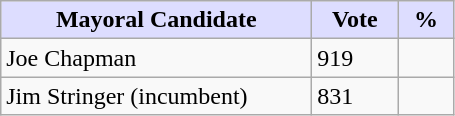<table class="wikitable">
<tr>
<th style="background:#ddf; width:200px;">Mayoral Candidate</th>
<th style="background:#ddf; width:50px;">Vote</th>
<th style="background:#ddf; width:30px;">%</th>
</tr>
<tr>
<td>Joe Chapman</td>
<td>919</td>
<td></td>
</tr>
<tr>
<td>Jim Stringer (incumbent)</td>
<td>831</td>
<td></td>
</tr>
</table>
